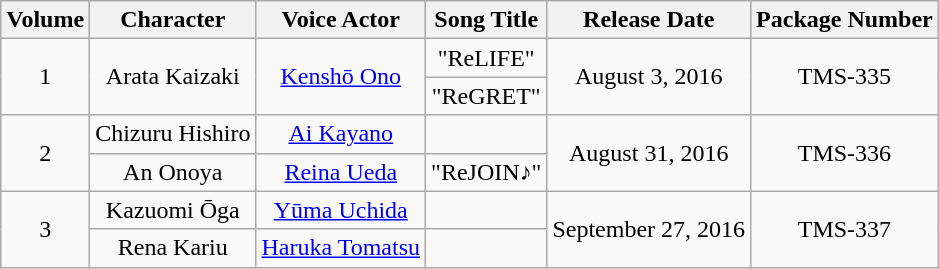<table class="wikitable" style="text-align: center">
<tr>
<th>Volume</th>
<th>Character</th>
<th>Voice Actor</th>
<th>Song Title</th>
<th>Release Date</th>
<th>Package Number</th>
</tr>
<tr>
<td rowspan="2">1</td>
<td rowspan="2">Arata Kaizaki</td>
<td rowspan="2"><a href='#'>Kenshō Ono</a></td>
<td>"ReLIFE"</td>
<td rowspan="2">August 3, 2016</td>
<td rowspan="2">TMS-335</td>
</tr>
<tr>
<td>"ReGRET"</td>
</tr>
<tr>
<td rowspan="2">2</td>
<td>Chizuru Hishiro</td>
<td><a href='#'>Ai Kayano</a></td>
<td></td>
<td rowspan="2">August 31, 2016</td>
<td rowspan="2">TMS-336</td>
</tr>
<tr>
<td>An Onoya</td>
<td><a href='#'>Reina Ueda</a></td>
<td>"ReJOIN♪"</td>
</tr>
<tr>
<td rowspan="2">3</td>
<td>Kazuomi Ōga</td>
<td><a href='#'>Yūma Uchida</a></td>
<td></td>
<td rowspan="2">September 27, 2016</td>
<td rowspan="2">TMS-337</td>
</tr>
<tr>
<td>Rena Kariu</td>
<td><a href='#'>Haruka Tomatsu</a></td>
<td></td>
</tr>
</table>
